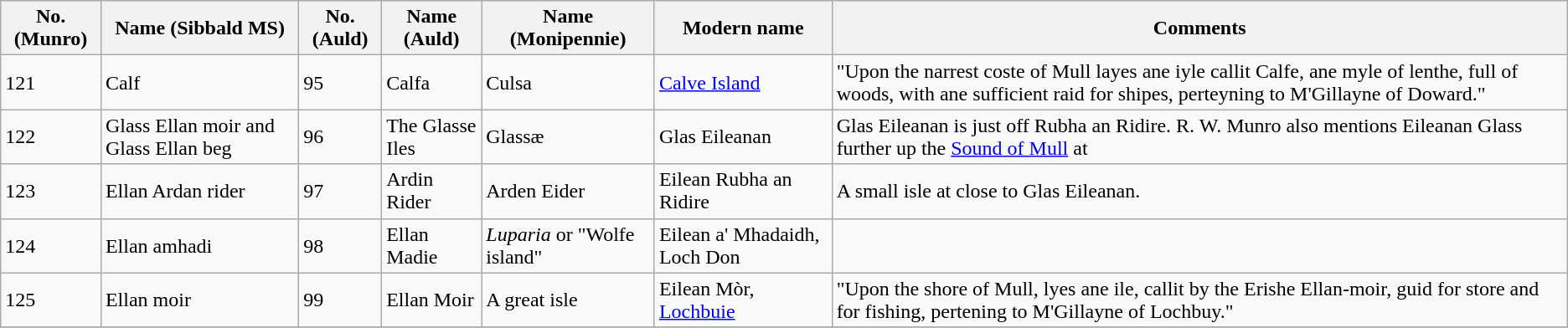<table class="wikitable sortable">
<tr>
<th>No. (Munro)</th>
<th>Name (Sibbald MS)</th>
<th>No. (Auld)</th>
<th>Name (Auld)</th>
<th>Name (Monipennie)</th>
<th>Modern name</th>
<th>Comments</th>
</tr>
<tr>
<td>121</td>
<td>Calf</td>
<td>95</td>
<td>Calfa</td>
<td>Culsa</td>
<td><a href='#'>Calve Island</a></td>
<td>"Upon the narrest coste of Mull layes ane iyle callit Calfe, ane myle of lenthe, full of woods, with ane sufficient raid for shipes, perteyning to M'Gillayne of Doward."</td>
</tr>
<tr>
<td>122</td>
<td>Glass Ellan moir and Glass Ellan beg</td>
<td>96</td>
<td>The Glasse Iles</td>
<td>Glassæ</td>
<td>Glas Eileanan</td>
<td>Glas Eileanan is just off Rubha an Ridire. R. W. Munro also mentions Eileanan Glass further up the <a href='#'>Sound of Mull</a> at </td>
</tr>
<tr>
<td>123</td>
<td>Ellan Ardan rider</td>
<td>97</td>
<td>Ardin Rider</td>
<td>Arden Eider</td>
<td>Eilean Rubha an Ridire</td>
<td>A small isle at  close to Glas Eileanan.</td>
</tr>
<tr>
<td>124</td>
<td>Ellan amhadi</td>
<td>98</td>
<td>Ellan Madie</td>
<td><em>Luparia</em> or "Wolfe island"</td>
<td>Eilean a' Mhadaidh, Loch Don</td>
<td></td>
</tr>
<tr>
<td>125</td>
<td>Ellan moir</td>
<td>99</td>
<td>Ellan Moir</td>
<td>A great isle</td>
<td>Eilean Mòr, <a href='#'>Lochbuie</a></td>
<td>"Upon the shore of Mull, lyes ane ile, callit by the Erishe Ellan-moir, guid for store and for fishing, pertening to M'Gillayne of Lochbuy."</td>
</tr>
<tr>
</tr>
</table>
